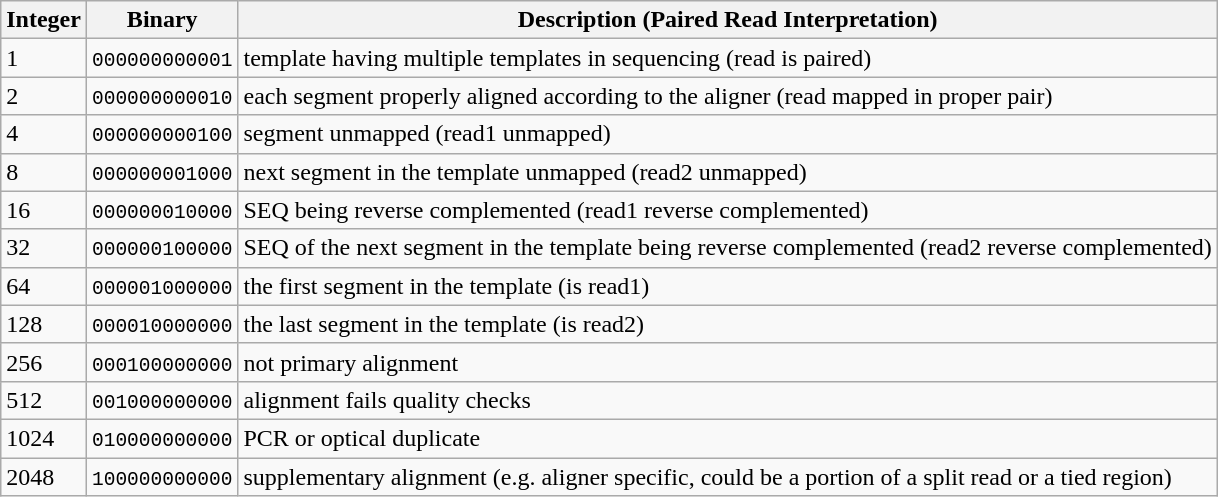<table class="wikitable">
<tr>
<th>Integer</th>
<th>Binary</th>
<th>Description (Paired Read Interpretation)</th>
</tr>
<tr>
<td>1</td>
<td><code>000000000001</code></td>
<td>template having multiple templates in sequencing (read is paired)</td>
</tr>
<tr>
<td>2</td>
<td><code>000000000010</code></td>
<td>each segment properly aligned according to the aligner (read mapped in proper pair)</td>
</tr>
<tr>
<td>4</td>
<td><code>000000000100</code></td>
<td>segment unmapped (read1 unmapped)</td>
</tr>
<tr>
<td>8</td>
<td><code>000000001000</code></td>
<td>next segment in the template unmapped (read2 unmapped)</td>
</tr>
<tr>
<td>16</td>
<td><code>000000010000</code></td>
<td>SEQ being reverse complemented (read1 reverse complemented)</td>
</tr>
<tr>
<td>32</td>
<td><code>000000100000</code></td>
<td>SEQ of the next segment in the template being reverse complemented (read2 reverse complemented)</td>
</tr>
<tr>
<td>64</td>
<td><code>000001000000</code></td>
<td>the first segment in the template (is read1)</td>
</tr>
<tr>
<td>128</td>
<td><code>000010000000</code></td>
<td>the last segment in the template (is read2)</td>
</tr>
<tr>
<td>256</td>
<td><code>000100000000</code></td>
<td>not primary alignment</td>
</tr>
<tr>
<td>512</td>
<td><code>001000000000</code></td>
<td>alignment fails quality checks</td>
</tr>
<tr>
<td>1024</td>
<td><code>010000000000</code></td>
<td>PCR or optical duplicate</td>
</tr>
<tr>
<td>2048</td>
<td><code>100000000000</code></td>
<td>supplementary alignment (e.g. aligner specific, could be a portion of a split read or a tied region)</td>
</tr>
</table>
